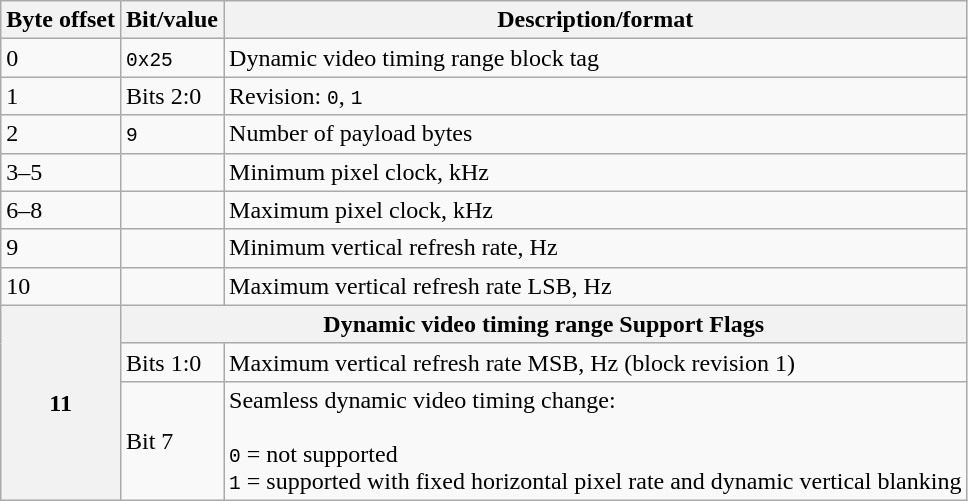<table class=wikitable>
<tr>
<th>Byte offset</th>
<th>Bit/value</th>
<th>Description/format</th>
</tr>
<tr>
<td>0</td>
<td><code>0x25</code></td>
<td>Dynamic video timing range block tag</td>
</tr>
<tr>
<td>1</td>
<td>Bits 2:0</td>
<td>Revision: <code>0</code>, <code>1</code></td>
</tr>
<tr>
<td>2</td>
<td><code>9</code></td>
<td>Number of payload bytes</td>
</tr>
<tr>
<td>3–5</td>
<td></td>
<td>Minimum pixel clock, kHz</td>
</tr>
<tr>
<td>6–8</td>
<td></td>
<td>Maximum pixel clock, kHz</td>
</tr>
<tr>
<td>9</td>
<td></td>
<td>Minimum vertical refresh rate, Hz</td>
</tr>
<tr>
<td>10</td>
<td></td>
<td>Maximum vertical refresh rate LSB, Hz</td>
</tr>
<tr>
<th rowspan=3>11</th>
<th colspan=2>Dynamic video timing range Support Flags</th>
</tr>
<tr>
<td>Bits 1:0</td>
<td>Maximum vertical refresh rate MSB, Hz (block revision 1)</td>
</tr>
<tr>
<td>Bit 7</td>
<td>Seamless dynamic video timing change:<br><br><code>0</code> = not supported<br>
<code>1</code> = supported with fixed horizontal pixel rate and dynamic vertical blanking</td>
</tr>
</table>
